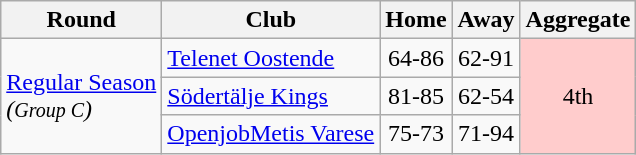<table class="wikitable">
<tr>
<th>Round</th>
<th>Club</th>
<th>Home</th>
<th>Away</th>
<th>Aggregate</th>
</tr>
<tr>
<td rowspan="3"><a href='#'>Regular Season</a><br><em>(<small>Group C</small>)</em></td>
<td> <a href='#'>Telenet Oostende</a></td>
<td style="text-align:center;">64-86</td>
<td style="text-align:center;">62-91</td>
<td rowspan="3" style="text-align:center;" bgcolor="#ffcccc">4th</td>
</tr>
<tr>
<td> <a href='#'>Södertälje Kings</a></td>
<td style="text-align:center;">81-85</td>
<td style="text-align:center;">62-54</td>
</tr>
<tr>
<td> <a href='#'>OpenjobMetis Varese</a></td>
<td style="text-align:center;">75-73</td>
<td style="text-align:center;">71-94</td>
</tr>
</table>
